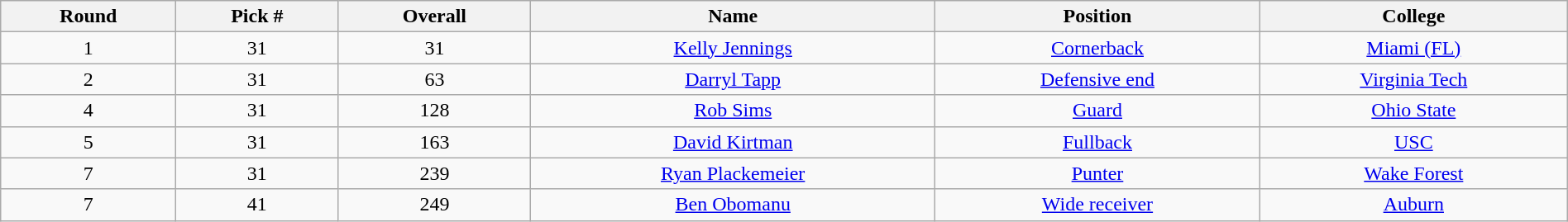<table class="wikitable sortable sortable" style="width: 100%; text-align:center">
<tr>
<th>Round</th>
<th>Pick #</th>
<th>Overall</th>
<th>Name</th>
<th>Position</th>
<th>College</th>
</tr>
<tr>
<td>1</td>
<td>31</td>
<td>31</td>
<td><a href='#'>Kelly Jennings</a></td>
<td><a href='#'>Cornerback</a></td>
<td><a href='#'>Miami (FL)</a></td>
</tr>
<tr>
<td>2</td>
<td>31</td>
<td>63</td>
<td><a href='#'>Darryl Tapp</a></td>
<td><a href='#'>Defensive end</a></td>
<td><a href='#'>Virginia Tech</a></td>
</tr>
<tr>
<td>4</td>
<td>31</td>
<td>128</td>
<td><a href='#'>Rob Sims</a></td>
<td><a href='#'>Guard</a></td>
<td><a href='#'>Ohio State</a></td>
</tr>
<tr>
<td>5</td>
<td>31</td>
<td>163</td>
<td><a href='#'>David Kirtman</a></td>
<td><a href='#'>Fullback</a></td>
<td><a href='#'>USC</a></td>
</tr>
<tr>
<td>7</td>
<td>31</td>
<td>239</td>
<td><a href='#'>Ryan Plackemeier</a></td>
<td><a href='#'>Punter</a></td>
<td><a href='#'>Wake Forest</a></td>
</tr>
<tr>
<td>7</td>
<td>41</td>
<td>249</td>
<td><a href='#'>Ben Obomanu</a></td>
<td><a href='#'>Wide receiver</a></td>
<td><a href='#'>Auburn</a></td>
</tr>
</table>
